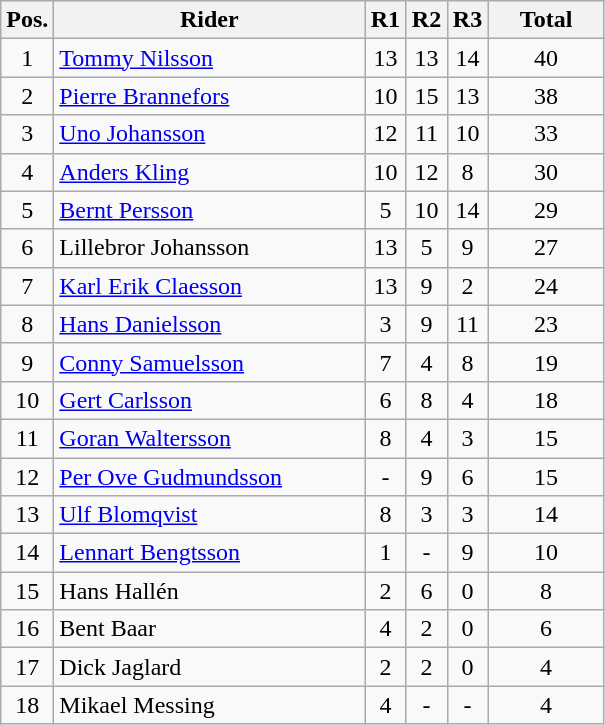<table class=wikitable>
<tr>
<th width=25px>Pos.</th>
<th width=200px>Rider</th>
<th width=20px>R1</th>
<th width=20px>R2</th>
<th width=20px>R3</th>
<th width=70px>Total</th>
</tr>
<tr align=center >
<td>1</td>
<td align=left><a href='#'>Tommy Nilsson</a></td>
<td>13</td>
<td>13</td>
<td>14</td>
<td>40</td>
</tr>
<tr align=center >
<td>2</td>
<td align=left><a href='#'>Pierre Brannefors</a></td>
<td>10</td>
<td>15</td>
<td>13</td>
<td>38</td>
</tr>
<tr align=center >
<td>3</td>
<td align=left><a href='#'>Uno Johansson</a></td>
<td>12</td>
<td>11</td>
<td>10</td>
<td>33</td>
</tr>
<tr align=center >
<td>4</td>
<td align=left><a href='#'>Anders Kling</a></td>
<td>10</td>
<td>12</td>
<td>8</td>
<td>30</td>
</tr>
<tr align=center>
<td>5</td>
<td align=left><a href='#'>Bernt Persson</a></td>
<td>5</td>
<td>10</td>
<td>14</td>
<td>29</td>
</tr>
<tr align=center>
<td>6</td>
<td align=left>Lillebror Johansson</td>
<td>13</td>
<td>5</td>
<td>9</td>
<td>27</td>
</tr>
<tr align=center>
<td>7</td>
<td align=left><a href='#'>Karl Erik Claesson</a></td>
<td>13</td>
<td>9</td>
<td>2</td>
<td>24</td>
</tr>
<tr align=center>
<td>8</td>
<td align=left><a href='#'>Hans Danielsson</a></td>
<td>3</td>
<td>9</td>
<td>11</td>
<td>23</td>
</tr>
<tr align=center>
<td>9</td>
<td align=left><a href='#'>Conny Samuelsson</a></td>
<td>7</td>
<td>4</td>
<td>8</td>
<td>19</td>
</tr>
<tr align=center>
<td>10</td>
<td align=left><a href='#'>Gert Carlsson</a></td>
<td>6</td>
<td>8</td>
<td>4</td>
<td>18</td>
</tr>
<tr align=center>
<td>11</td>
<td align=left><a href='#'>Goran Waltersson</a></td>
<td>8</td>
<td>4</td>
<td>3</td>
<td>15</td>
</tr>
<tr align=center>
<td>12</td>
<td align=left><a href='#'>Per Ove Gudmundsson</a></td>
<td>-</td>
<td>9</td>
<td>6</td>
<td>15</td>
</tr>
<tr align=center>
<td>13</td>
<td align=left><a href='#'>Ulf Blomqvist</a></td>
<td>8</td>
<td>3</td>
<td>3</td>
<td>14</td>
</tr>
<tr align=center>
<td>14</td>
<td align=left><a href='#'>Lennart Bengtsson</a></td>
<td>1</td>
<td>-</td>
<td>9</td>
<td>10</td>
</tr>
<tr align=center>
<td>15</td>
<td align=left>Hans Hallén</td>
<td>2</td>
<td>6</td>
<td>0</td>
<td>8</td>
</tr>
<tr align=center>
<td>16</td>
<td align=left>Bent Baar</td>
<td>4</td>
<td>2</td>
<td>0</td>
<td>6</td>
</tr>
<tr align=center>
<td>17</td>
<td align=left>Dick Jaglard</td>
<td>2</td>
<td>2</td>
<td>0</td>
<td>4</td>
</tr>
<tr align=center>
<td>18</td>
<td align=left>Mikael Messing</td>
<td>4</td>
<td>-</td>
<td>-</td>
<td>4</td>
</tr>
</table>
